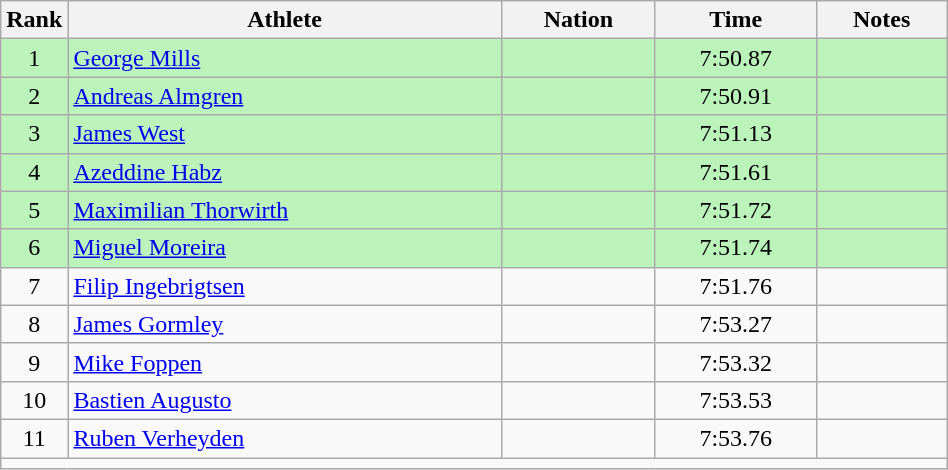<table class="wikitable sortable" style="text-align:center;width: 50%;">
<tr>
<th scope="col" style="width: 10px;">Rank</th>
<th scope="col">Athlete</th>
<th scope="col">Nation</th>
<th scope="col">Time</th>
<th scope="col">Notes</th>
</tr>
<tr bgcolor=bbf3bb>
<td>1</td>
<td align=left><a href='#'>George Mills</a></td>
<td align=left></td>
<td>7:50.87</td>
<td></td>
</tr>
<tr bgcolor=bbf3bb>
<td>2</td>
<td align=left><a href='#'>Andreas Almgren</a></td>
<td align=left></td>
<td>7:50.91</td>
<td></td>
</tr>
<tr bgcolor=bbf3bb>
<td>3</td>
<td align=left><a href='#'>James West</a></td>
<td align=left></td>
<td>7:51.13</td>
<td></td>
</tr>
<tr bgcolor=bbf3bb>
<td>4</td>
<td align=left><a href='#'>Azeddine Habz</a></td>
<td align=left></td>
<td>7:51.61</td>
<td></td>
</tr>
<tr bgcolor=bbf3bb>
<td>5</td>
<td align=left><a href='#'>Maximilian Thorwirth</a></td>
<td align=left></td>
<td>7:51.72</td>
<td></td>
</tr>
<tr bgcolor=bbf3bb>
<td>6</td>
<td align=left><a href='#'>Miguel Moreira</a></td>
<td align=left></td>
<td>7:51.74</td>
<td></td>
</tr>
<tr>
<td>7</td>
<td align=left><a href='#'>Filip Ingebrigtsen</a></td>
<td align=left></td>
<td>7:51.76</td>
<td></td>
</tr>
<tr>
<td>8</td>
<td align=left><a href='#'>James Gormley</a></td>
<td align=left></td>
<td>7:53.27</td>
<td></td>
</tr>
<tr>
<td>9</td>
<td align=left><a href='#'>Mike Foppen</a></td>
<td align=left></td>
<td>7:53.32</td>
<td></td>
</tr>
<tr>
<td>10</td>
<td align=left><a href='#'>Bastien Augusto</a></td>
<td align=left></td>
<td>7:53.53</td>
<td></td>
</tr>
<tr>
<td>11</td>
<td align=left><a href='#'>Ruben Verheyden</a></td>
<td align=left></td>
<td>7:53.76</td>
<td></td>
</tr>
<tr class="sortbottom">
<td colspan="5"></td>
</tr>
</table>
